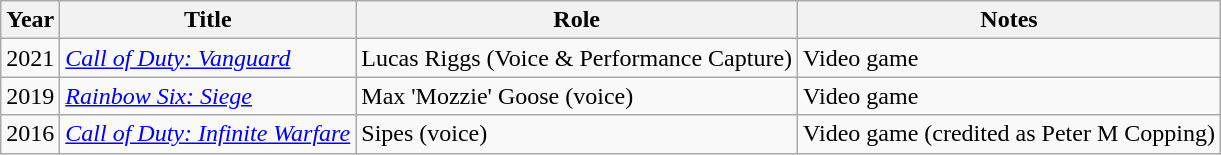<table class="wikitable sortable">
<tr>
<th>Year</th>
<th>Title</th>
<th>Role</th>
<th>Notes</th>
</tr>
<tr>
<td>2021</td>
<td><em><a href='#'>Call of Duty: Vanguard</a></em></td>
<td>Lucas Riggs (Voice & Performance Capture)</td>
<td>Video game</td>
</tr>
<tr>
<td>2019</td>
<td><em><a href='#'>Rainbow Six: Siege</a></em></td>
<td>Max 'Mozzie' Goose (voice)</td>
<td>Video game</td>
</tr>
<tr>
<td>2016</td>
<td><em><a href='#'>Call of Duty: Infinite Warfare</a></em></td>
<td>Sipes (voice)</td>
<td>Video game (credited as Peter M Copping)</td>
</tr>
</table>
